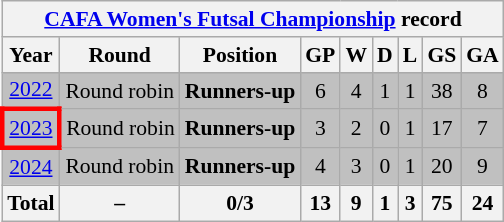<table class="wikitable" style="text-align: center;font-size:90%;">
<tr>
<th colspan=9><a href='#'>CAFA Women's Futsal Championship</a> record</th>
</tr>
<tr>
<th>Year</th>
<th>Round</th>
<th>Position</th>
<th>GP</th>
<th>W</th>
<th>D</th>
<th>L</th>
<th>GS</th>
<th>GA</th>
</tr>
<tr style="background:silver;">
<td> <a href='#'>2022</a></td>
<td>Round robin</td>
<td><strong>Runners-up</strong></td>
<td>6</td>
<td>4</td>
<td>1</td>
<td>1</td>
<td>38</td>
<td>8</td>
</tr>
<tr style="background:silver;">
<td style="border: 3px solid red"> <a href='#'>2023</a></td>
<td>Round robin</td>
<td><strong>Runners-up</strong></td>
<td>3</td>
<td>2</td>
<td>0</td>
<td>1</td>
<td>17</td>
<td>7</td>
</tr>
<tr style="background:silver;">
<td> <a href='#'>2024</a></td>
<td>Round robin</td>
<td><strong>Runners-up</strong></td>
<td>4</td>
<td>3</td>
<td>0</td>
<td>1</td>
<td>20</td>
<td>9</td>
</tr>
<tr>
<th><strong>Total</strong></th>
<th>–</th>
<th><strong>0/3</strong></th>
<th><strong>13</strong></th>
<th><strong>9</strong></th>
<th><strong>1</strong></th>
<th><strong>3</strong></th>
<th><strong>75</strong></th>
<th><strong>24</strong></th>
</tr>
</table>
